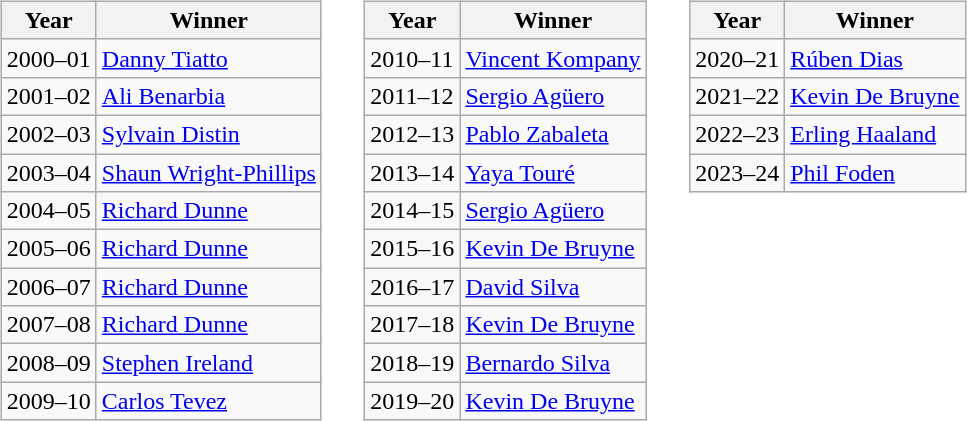<table>
<tr>
<td width="1"> </td>
<td valign="top"><br><table class="wikitable">
<tr>
<th>Year</th>
<th>Winner</th>
</tr>
<tr>
<td>2000–01</td>
<td> <a href='#'>Danny Tiatto</a></td>
</tr>
<tr>
<td>2001–02</td>
<td> <a href='#'>Ali Benarbia</a></td>
</tr>
<tr>
<td>2002–03</td>
<td> <a href='#'>Sylvain Distin</a></td>
</tr>
<tr>
<td>2003–04</td>
<td> <a href='#'>Shaun Wright-Phillips</a></td>
</tr>
<tr>
<td>2004–05</td>
<td> <a href='#'>Richard Dunne</a></td>
</tr>
<tr>
<td>2005–06</td>
<td> <a href='#'>Richard Dunne</a></td>
</tr>
<tr>
<td>2006–07</td>
<td> <a href='#'>Richard Dunne</a></td>
</tr>
<tr>
<td>2007–08</td>
<td> <a href='#'>Richard Dunne</a></td>
</tr>
<tr>
<td>2008–09</td>
<td> <a href='#'>Stephen Ireland</a></td>
</tr>
<tr>
<td>2009–10</td>
<td> <a href='#'>Carlos Tevez</a></td>
</tr>
</table>
</td>
<td width="1"> </td>
<td valign="top"><br><table class="wikitable">
<tr>
<th>Year</th>
<th>Winner</th>
</tr>
<tr>
<td>2010–11</td>
<td> <a href='#'>Vincent Kompany</a></td>
</tr>
<tr>
<td>2011–12</td>
<td> <a href='#'>Sergio Agüero</a></td>
</tr>
<tr>
<td>2012–13</td>
<td> <a href='#'>Pablo Zabaleta</a></td>
</tr>
<tr>
<td>2013–14</td>
<td> <a href='#'>Yaya Touré</a></td>
</tr>
<tr>
<td>2014–15</td>
<td> <a href='#'>Sergio Agüero</a></td>
</tr>
<tr>
<td>2015–16</td>
<td> <a href='#'>Kevin De Bruyne</a></td>
</tr>
<tr>
<td>2016–17</td>
<td> <a href='#'>David Silva</a></td>
</tr>
<tr>
<td>2017–18</td>
<td> <a href='#'>Kevin De Bruyne</a></td>
</tr>
<tr>
<td>2018–19</td>
<td> <a href='#'>Bernardo Silva</a></td>
</tr>
<tr>
<td>2019–20</td>
<td> <a href='#'>Kevin De Bruyne</a></td>
</tr>
</table>
</td>
<td width="1"> </td>
<td valign="top"><br><table class="wikitable">
<tr>
<th>Year</th>
<th>Winner</th>
</tr>
<tr>
<td>2020–21</td>
<td> <a href='#'>Rúben Dias</a></td>
</tr>
<tr>
<td>2021–22</td>
<td> <a href='#'>Kevin De Bruyne</a></td>
</tr>
<tr>
<td>2022–23</td>
<td> <a href='#'>Erling Haaland</a></td>
</tr>
<tr>
<td>2023–24</td>
<td> <a href='#'>Phil Foden</a></td>
</tr>
</table>
</td>
</tr>
</table>
